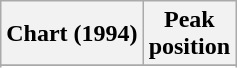<table class="wikitable sortable plainrowheaders" style="text-align:center">
<tr>
<th scope="col">Chart (1994)</th>
<th scope="col">Peak<br>position</th>
</tr>
<tr>
</tr>
<tr>
</tr>
</table>
